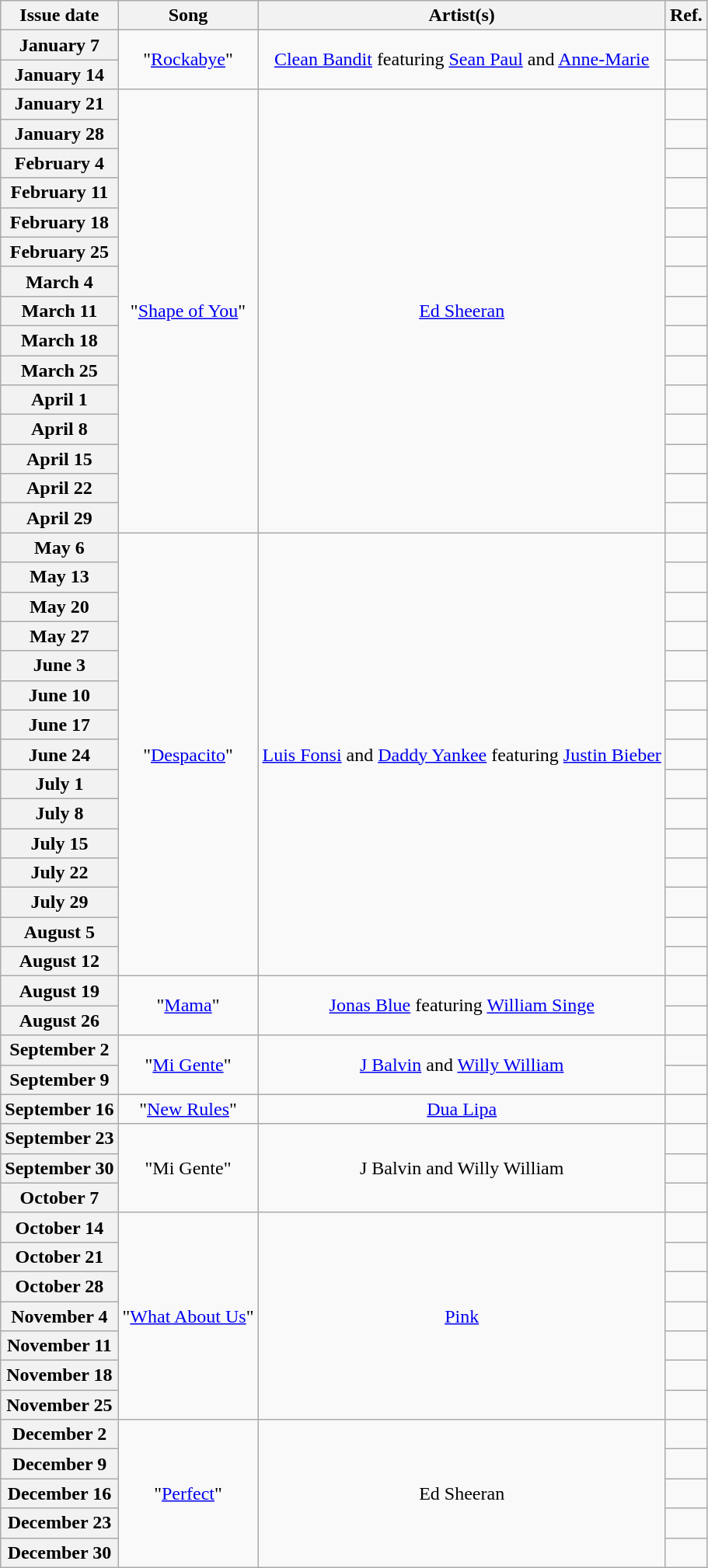<table class="wikitable plainrowheaders" style="text-align: center;">
<tr>
<th>Issue date</th>
<th>Song</th>
<th>Artist(s)</th>
<th>Ref.</th>
</tr>
<tr>
<th scope="row">January 7</th>
<td rowspan="2">"<a href='#'>Rockabye</a>"</td>
<td rowspan="2"><a href='#'>Clean Bandit</a> featuring <a href='#'>Sean Paul</a> and <a href='#'>Anne-Marie</a></td>
<td></td>
</tr>
<tr>
<th scope="row">January 14</th>
<td></td>
</tr>
<tr>
<th scope="row">January 21</th>
<td rowspan="15">"<a href='#'>Shape of You</a>"</td>
<td rowspan="15"><a href='#'>Ed Sheeran</a></td>
<td></td>
</tr>
<tr>
<th scope="row">January 28</th>
<td></td>
</tr>
<tr>
<th scope="row">February 4</th>
<td></td>
</tr>
<tr>
<th scope="row">February 11</th>
<td></td>
</tr>
<tr>
<th scope="row">February 18</th>
<td></td>
</tr>
<tr>
<th scope="row">February 25</th>
<td></td>
</tr>
<tr>
<th scope="row">March 4</th>
<td></td>
</tr>
<tr>
<th scope="row">March 11</th>
<td></td>
</tr>
<tr>
<th scope="row">March 18</th>
<td></td>
</tr>
<tr>
<th scope="row">March 25</th>
<td></td>
</tr>
<tr>
<th scope="row">April 1</th>
<td></td>
</tr>
<tr>
<th scope="row">April 8</th>
<td></td>
</tr>
<tr>
<th scope="row">April 15</th>
<td></td>
</tr>
<tr>
<th scope="row">April 22</th>
<td></td>
</tr>
<tr>
<th scope="row">April 29</th>
<td></td>
</tr>
<tr>
<th scope="row">May 6</th>
<td rowspan="15">"<a href='#'>Despacito</a>"</td>
<td rowspan="15"><a href='#'>Luis Fonsi</a> and <a href='#'>Daddy Yankee</a> featuring <a href='#'>Justin Bieber</a></td>
<td></td>
</tr>
<tr>
<th scope="row">May 13</th>
<td></td>
</tr>
<tr>
<th scope="row">May 20</th>
<td></td>
</tr>
<tr>
<th scope="row">May 27</th>
<td></td>
</tr>
<tr>
<th scope="row">June 3</th>
<td></td>
</tr>
<tr>
<th scope="row">June 10</th>
<td></td>
</tr>
<tr>
<th scope="row">June 17</th>
<td></td>
</tr>
<tr>
<th scope="row">June 24</th>
<td></td>
</tr>
<tr>
<th scope="row">July 1</th>
<td></td>
</tr>
<tr>
<th scope="row">July 8</th>
<td></td>
</tr>
<tr>
<th scope="row">July 15</th>
<td></td>
</tr>
<tr>
<th scope="row">July 22</th>
<td></td>
</tr>
<tr>
<th scope="row">July 29</th>
<td></td>
</tr>
<tr>
<th scope="row">August 5</th>
<td></td>
</tr>
<tr>
<th scope="row">August 12</th>
<td></td>
</tr>
<tr>
<th scope="row">August 19</th>
<td rowspan="2">"<a href='#'>Mama</a>"</td>
<td rowspan="2"><a href='#'>Jonas Blue</a> featuring <a href='#'>William Singe</a></td>
<td></td>
</tr>
<tr>
<th scope="row">August 26</th>
<td></td>
</tr>
<tr>
<th scope="row">September 2</th>
<td rowspan="2">"<a href='#'>Mi Gente</a>"</td>
<td rowspan="2"><a href='#'>J Balvin</a> and <a href='#'>Willy William</a></td>
<td></td>
</tr>
<tr>
<th scope="row">September 9</th>
<td></td>
</tr>
<tr>
<th scope="row">September 16</th>
<td>"<a href='#'>New Rules</a>"</td>
<td><a href='#'>Dua Lipa</a></td>
<td></td>
</tr>
<tr>
<th scope="row">September 23</th>
<td rowspan="3">"Mi Gente"</td>
<td rowspan="3">J Balvin and Willy William</td>
<td></td>
</tr>
<tr>
<th scope="row">September 30</th>
<td></td>
</tr>
<tr>
<th scope="row">October 7</th>
<td></td>
</tr>
<tr>
<th scope="row">October 14</th>
<td rowspan="7">"<a href='#'>What About Us</a>"</td>
<td rowspan="7"><a href='#'>Pink</a></td>
<td></td>
</tr>
<tr>
<th scope="row">October 21</th>
<td></td>
</tr>
<tr>
<th scope="row">October 28</th>
<td></td>
</tr>
<tr>
<th scope="row">November 4</th>
<td></td>
</tr>
<tr>
<th scope="row">November 11</th>
<td></td>
</tr>
<tr>
<th scope="row">November 18</th>
<td></td>
</tr>
<tr>
<th scope="row">November 25</th>
<td></td>
</tr>
<tr>
<th scope="row">December 2</th>
<td rowspan="5">"<a href='#'>Perfect</a>"<br></td>
<td rowspan="5">Ed Sheeran<br></td>
<td></td>
</tr>
<tr>
<th scope="row">December 9</th>
<td></td>
</tr>
<tr>
<th scope="row">December 16</th>
<td></td>
</tr>
<tr>
<th scope="row">December 23</th>
<td></td>
</tr>
<tr>
<th scope="row">December 30</th>
<td></td>
</tr>
</table>
